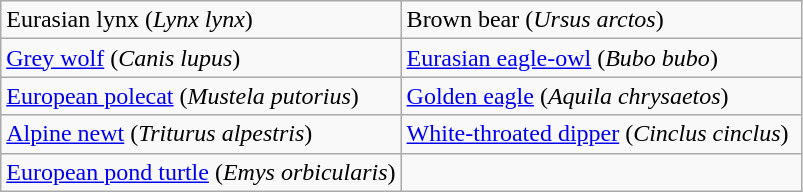<table class="wikitable">
<tr>
<td style="width:50%;">Eurasian lynx (<em>Lynx lynx</em>)</td>
<td style="width:50%;">Brown bear (<em>Ursus arctos</em>)</td>
</tr>
<tr>
<td><a href='#'>Grey wolf</a> (<em>Canis lupus</em>)</td>
<td><a href='#'>Eurasian eagle-owl</a> (<em>Bubo bubo</em>)</td>
</tr>
<tr>
<td><a href='#'>European polecat</a> (<em>Mustela putorius</em>)</td>
<td><a href='#'>Golden eagle</a> (<em>Aquila chrysaetos</em>)</td>
</tr>
<tr>
<td><a href='#'>Alpine newt</a> (<em>Triturus alpestris</em>)</td>
<td><a href='#'>White-throated dipper</a> (<em>Cinclus cinclus</em>)</td>
</tr>
<tr>
<td><a href='#'>European pond turtle</a> (<em>Emys orbicularis</em>)</td>
<td></td>
</tr>
</table>
